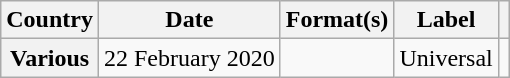<table class="wikitable plainrowheaders">
<tr>
<th scope="col">Country</th>
<th scope="col">Date</th>
<th scope="col">Format(s)</th>
<th scope="col">Label</th>
<th scope="col"></th>
</tr>
<tr>
<th scope="row">Various</th>
<td>22 February 2020</td>
<td></td>
<td>Universal</td>
<td></td>
</tr>
</table>
